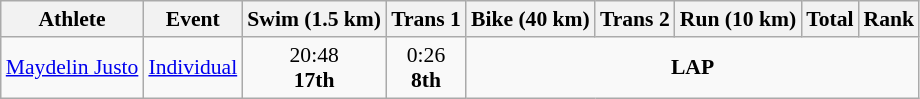<table class="wikitable" style="font-size:90%">
<tr>
<th>Athlete</th>
<th>Event</th>
<th>Swim (1.5 km)</th>
<th>Trans 1</th>
<th>Bike (40 km)</th>
<th>Trans 2</th>
<th>Run (10 km)</th>
<th>Total</th>
<th>Rank</th>
</tr>
<tr>
<td><a href='#'>Maydelin Justo</a></td>
<td><a href='#'>Individual</a></td>
<td align=center>20:48<br><strong>17th</strong></td>
<td align=center>0:26<br><strong>8th</strong></td>
<td align=center colspan="7"><strong>LAP</strong></td>
</tr>
</table>
